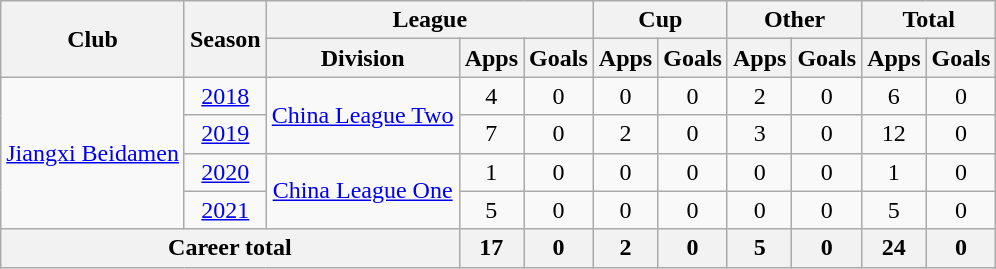<table class="wikitable" style="text-align: center">
<tr>
<th rowspan="2">Club</th>
<th rowspan="2">Season</th>
<th colspan="3">League</th>
<th colspan="2">Cup</th>
<th colspan="2">Other</th>
<th colspan="2">Total</th>
</tr>
<tr>
<th>Division</th>
<th>Apps</th>
<th>Goals</th>
<th>Apps</th>
<th>Goals</th>
<th>Apps</th>
<th>Goals</th>
<th>Apps</th>
<th>Goals</th>
</tr>
<tr>
<td rowspan="4"><a href='#'>Jiangxi Beidamen</a></td>
<td><a href='#'>2018</a></td>
<td rowspan="2"><a href='#'>China League Two</a></td>
<td>4</td>
<td>0</td>
<td>0</td>
<td>0</td>
<td>2</td>
<td>0</td>
<td>6</td>
<td>0</td>
</tr>
<tr>
<td><a href='#'>2019</a></td>
<td>7</td>
<td>0</td>
<td>2</td>
<td>0</td>
<td>3</td>
<td>0</td>
<td>12</td>
<td>0</td>
</tr>
<tr>
<td><a href='#'>2020</a></td>
<td rowspan="2"><a href='#'>China League One</a></td>
<td>1</td>
<td>0</td>
<td>0</td>
<td>0</td>
<td>0</td>
<td>0</td>
<td>1</td>
<td>0</td>
</tr>
<tr>
<td><a href='#'>2021</a></td>
<td>5</td>
<td>0</td>
<td>0</td>
<td>0</td>
<td>0</td>
<td>0</td>
<td>5</td>
<td>0</td>
</tr>
<tr>
<th colspan=3>Career total</th>
<th>17</th>
<th>0</th>
<th>2</th>
<th>0</th>
<th>5</th>
<th>0</th>
<th>24</th>
<th>0</th>
</tr>
</table>
